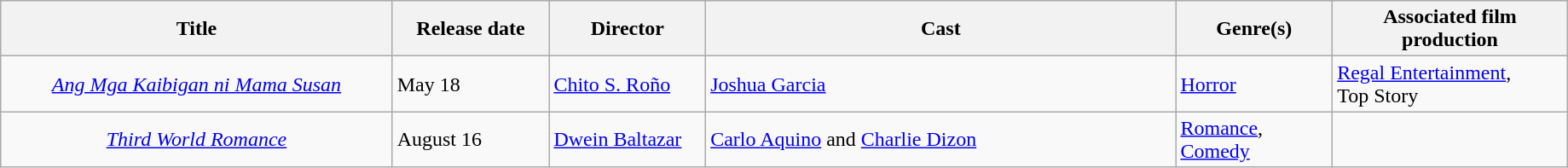<table class="wikitable" style="width:97%;" "toccolours sortable">
<tr>
<th style="width:25%;">Title</th>
<th style="width:10%;">Release date</th>
<th style="width:10%;">Director</th>
<th style="width:30%;">Cast</th>
<th style="width:10%;">Genre(s)</th>
<th style="width:15%;">Associated film production</th>
</tr>
<tr>
<td style="text-align:center;"><em><a href='#'>Ang Mga Kaibigan ni Mama Susan</a></em></td>
<td>May 18</td>
<td><a href='#'>Chito S. Roño</a></td>
<td><a href='#'>Joshua Garcia</a></td>
<td><a href='#'>Horror</a></td>
<td><a href='#'>Regal Entertainment</a>,<br> Top Story</td>
</tr>
<tr>
<td style="text-align:center;"><em><a href='#'>Third World Romance</a></em></td>
<td>August 16</td>
<td><a href='#'>Dwein Baltazar</a></td>
<td><a href='#'>Carlo Aquino</a> and <a href='#'>Charlie Dizon</a></td>
<td><a href='#'>Romance</a>, <a href='#'>Comedy</a></td>
<td></td>
</tr>
</table>
